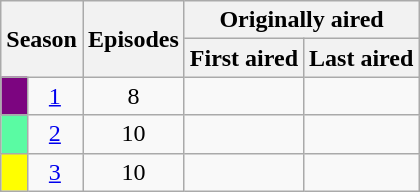<table class="wikitable plainrowheaders" style="text-align:center;">
<tr>
<th colspan="2" rowspan="2">Season</th>
<th rowspan="2">Episodes</th>
<th colspan="2">Originally aired</th>
</tr>
<tr>
<th>First aired</th>
<th>Last aired</th>
</tr>
<tr>
<td bgcolor="#7C0580"></td>
<td><a href='#'>1</a></td>
<td>8</td>
<td></td>
<td></td>
</tr>
<tr>
<td bgcolor="#5AFBA3"></td>
<td><a href='#'>2</a></td>
<td>10</td>
<td></td>
<td></td>
</tr>
<tr>
<td bgcolor="#FFFF00"></td>
<td><a href='#'>3</a></td>
<td>10</td>
<td></td>
<td></td>
</tr>
</table>
